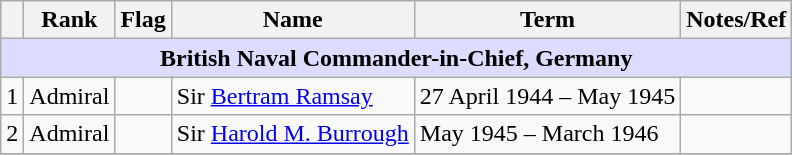<table class="wikitable">
<tr>
<th></th>
<th>Rank</th>
<th>Flag</th>
<th>Name</th>
<th>Term</th>
<th>Notes/Ref</th>
</tr>
<tr>
<td colspan="6" align="center" style="background:#dcdcfe;"><strong>British Naval Commander-in-Chief, Germany</strong></td>
</tr>
<tr>
<td>1</td>
<td>Admiral</td>
<td></td>
<td>Sir <a href='#'>Bertram Ramsay</a></td>
<td>27 April 1944 – May 1945</td>
<td></td>
</tr>
<tr>
<td>2</td>
<td>Admiral</td>
<td></td>
<td>Sir <a href='#'>Harold M. Burrough</a></td>
<td>May 1945 – March 1946</td>
<td></td>
</tr>
<tr>
</tr>
</table>
